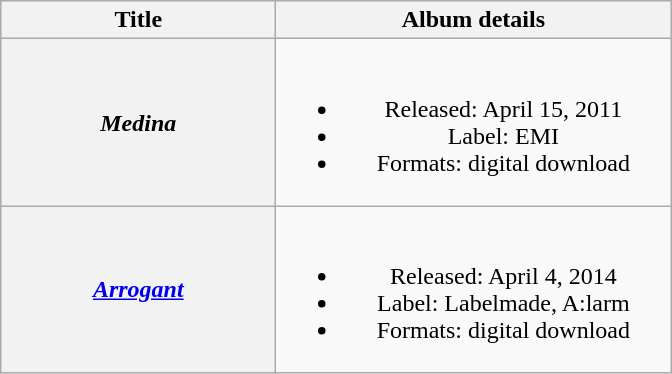<table class="wikitable plainrowheaders" style="text-align:center;" border="1">
<tr>
<th scope="col" style="width:11em;">Title</th>
<th scope="col" style="width:16em;">Album details</th>
</tr>
<tr>
<th scope="row"><em>Medina</em></th>
<td><br><ul><li>Released: April 15, 2011</li><li>Label: EMI</li><li>Formats: digital download</li></ul></td>
</tr>
<tr>
<th scope="row"><em><a href='#'>Arrogant</a></em></th>
<td><br><ul><li>Released: April 4, 2014</li><li>Label: Labelmade, A:larm</li><li>Formats: digital download</li></ul></td>
</tr>
</table>
